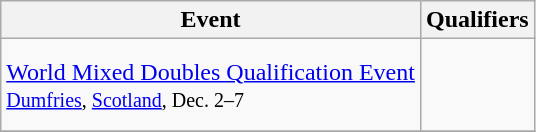<table class="wikitable">
<tr>
<th>Event</th>
<th>Qualifiers</th>
</tr>
<tr>
<td><a href='#'>World Mixed Doubles Qualification Event</a> <br> <small><a href='#'>Dumfries</a>, <a href='#'>Scotland</a>, Dec. 2–7</small></td>
<td> <br>  <br>  <br> </td>
</tr>
<tr>
</tr>
</table>
